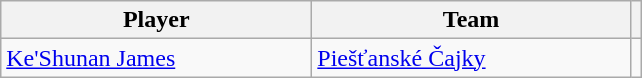<table class="wikitable" style="text-align: center;">
<tr>
<th style="width:200px;">Player</th>
<th style="width:205px;">Team</th>
<th></th>
</tr>
<tr>
<td align=left> <a href='#'>Ke'Shunan James</a></td>
<td align=left> <a href='#'>Piešťanské Čajky</a></td>
<td></td>
</tr>
</table>
